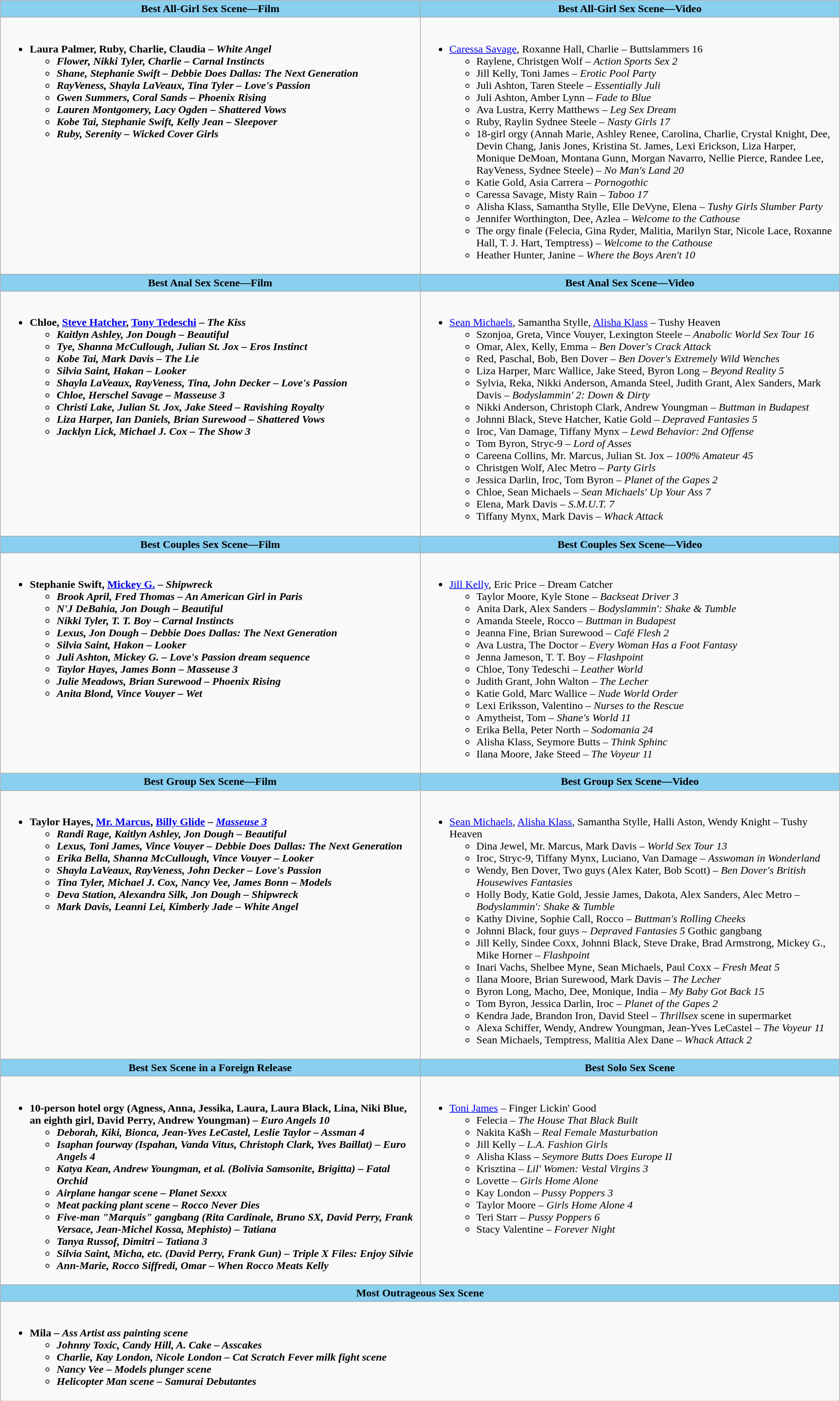<table class=wikitable>
<tr>
<th style="background:#89cff0; width:50%">Best All-Girl Sex Scene—Film</th>
<th style="background:#89cff0; width:50%">Best All-Girl Sex Scene—Video</th>
</tr>
<tr>
<td valign="top"><br><ul><li><strong>Laura Palmer, Ruby, Charlie, Claudia – <em>White Angel<strong><em><ul><li>Flower, Nikki Tyler, Charlie – </em>Carnal Instincts<em></li><li>Shane, Stephanie Swift – </em>Debbie Does Dallas: The Next Generation<em></li><li>RayVeness, Shayla LaVeaux, Tina Tyler – </em>Love's Passion<em></li><li>Gwen Summers, Coral Sands – </em>Phoenix Rising<em></li><li>Lauren Montgomery, Lacy Ogden – </em>Shattered Vows<em></li><li>Kobe Tai, Stephanie Swift, Kelly Jean – </em>Sleepover<em></li><li>Ruby, Serenity – </em>Wicked Cover Girls<em></li></ul></li></ul></td>
<td valign="top"><br><ul><li></strong><a href='#'>Caressa Savage</a>, Roxanne Hall, Charlie – </em>Buttslammers 16</em></strong><ul><li>Raylene, Christgen Wolf – <em>Action Sports Sex 2</em></li><li>Jill Kelly, Toni James – <em>Erotic Pool Party</em></li><li>Juli Ashton, Taren Steele – <em>Essentially Juli</em></li><li>Juli Ashton, Amber Lynn – <em>Fade to Blue</em></li><li>Ava Lustra, Kerry Matthews – <em>Leg Sex Dream</em></li><li>Ruby, Raylin Sydnee Steele – <em>Nasty Girls 17</em></li><li>18-girl orgy (Annah Marie, Ashley Renee, Carolina, Charlie, Crystal Knight, Dee, Devin Chang, Janis Jones, Kristina St. James, Lexi Erickson, Liza Harper, Monique DeMoan, Montana Gunn, Morgan Navarro, Nellie Pierce, Randee Lee, RayVeness, Sydnee Steele) – <em>No Man's Land 20</em></li><li>Katie Gold, Asia Carrera – <em>Pornogothic</em></li><li>Caressa Savage, Misty Rain – <em>Taboo 17</em></li><li>Alisha Klass, Samantha Stylle, Elle DeVyne, Elena – <em>Tushy Girls Slumber Party</em></li><li>Jennifer Worthington, Dee, Azlea – <em>Welcome to the Cathouse</em></li><li>The orgy finale (Felecia, Gina Ryder, Malitia, Marilyn Star, Nicole Lace, Roxanne Hall, T. J. Hart, Temptress) – <em>Welcome to the Cathouse</em></li><li>Heather Hunter, Janine – <em>Where the Boys Aren't 10</em></li></ul></li></ul></td>
</tr>
<tr>
<th style="background:#89cff0; width:50%">Best Anal Sex Scene—Film</th>
<th style="background:#89cff0; width:50%">Best Anal Sex Scene—Video</th>
</tr>
<tr>
<td valign="top"><br><ul><li><strong>Chloe, <a href='#'>Steve Hatcher</a>, <a href='#'>Tony Tedeschi</a> – <em>The Kiss<strong><em><ul><li>Kaitlyn Ashley, Jon Dough – </em>Beautiful<em></li><li>Tye, Shanna McCullough, Julian St. Jox – </em>Eros Instinct<em></li><li>Kobe Tai, Mark Davis – </em>The Lie<em></li><li>Silvia Saint, Hakan – </em>Looker<em></li><li>Shayla LaVeaux, RayVeness, Tina, John Decker – </em>Love's Passion<em></li><li>Chloe, Herschel Savage – </em>Masseuse 3<em></li><li>Christi Lake, Julian St. Jox, Jake Steed – </em>Ravishing Royalty<em></li><li>Liza Harper, Ian Daniels, Brian Surewood – </em>Shattered Vows<em></li><li>Jacklyn Lick, Michael J. Cox – </em>The Show 3<em></li></ul></li></ul></td>
<td valign="top"><br><ul><li></strong><a href='#'>Sean Michaels</a>, Samantha Stylle, <a href='#'>Alisha Klass</a> – </em>Tushy Heaven</em></strong><ul><li>Szonjoa, Greta, Vince Vouyer, Lexington Steele – <em>Anabolic World Sex Tour 16</em></li><li>Omar, Alex, Kelly, Emma – <em>Ben Dover's Crack Attack</em></li><li>Red, Paschal, Bob, Ben Dover – <em>Ben Dover's Extremely Wild Wenches</em></li><li>Liza Harper, Marc Wallice, Jake Steed, Byron Long – <em>Beyond Reality 5</em></li><li>Sylvia, Reka, Nikki Anderson, Amanda Steel, Judith Grant, Alex Sanders, Mark Davis – <em>Bodyslammin' 2: Down & Dirty</em></li><li>Nikki Anderson, Christoph Clark, Andrew Youngman – <em>Buttman in Budapest</em></li><li>Johnni Black, Steve Hatcher, Katie Gold – <em>Depraved Fantasies 5</em></li><li>Iroc, Van Damage, Tiffany Mynx – <em>Lewd Behavior: 2nd Offense</em></li><li>Tom Byron, Stryc-9 – <em>Lord of Asses</em></li><li>Careena Collins, Mr. Marcus, Julian St. Jox – <em>100% Amateur 45</em></li><li>Christgen Wolf, Alec Metro – <em>Party Girls</em></li><li>Jessica Darlin, Iroc, Tom Byron – <em>Planet of the Gapes 2</em></li><li>Chloe, Sean Michaels – <em>Sean Michaels' Up Your Ass 7</em></li><li>Elena, Mark Davis – <em>S.M.U.T. 7</em></li><li>Tiffany Mynx, Mark Davis – <em>Whack Attack</em></li></ul></li></ul></td>
</tr>
<tr>
<th style="background:#89cff0; width:50%">Best Couples Sex Scene—Film</th>
<th style="background:#89cff0; width:50%">Best Couples Sex Scene—Video</th>
</tr>
<tr>
<td valign="top"><br><ul><li><strong>Stephanie Swift, <a href='#'>Mickey G.</a> – <em>Shipwreck<strong><em><ul><li>Brook April, Fred Thomas – </em>An American Girl in Paris<em></li><li>N'J DeBahia, Jon Dough – </em>Beautiful<em></li><li>Nikki Tyler, T. T. Boy – </em>Carnal Instincts<em></li><li>Lexus, Jon Dough – </em>Debbie Does Dallas: The Next Generation<em></li><li>Silvia Saint, Hakon – </em>Looker<em></li><li>Juli Ashton, Mickey G. – </em>Love's Passion<em> dream sequence</li><li>Taylor Hayes, James Bonn – </em>Masseuse 3<em></li><li>Julie Meadows, Brian Surewood – </em>Phoenix Rising<em></li><li>Anita Blond, Vince Vouyer – </em>Wet<em></li></ul></li></ul></td>
<td valign="top"><br><ul><li></strong><a href='#'>Jill Kelly</a>, Eric Price – </em>Dream Catcher</em></strong><ul><li>Taylor Moore, Kyle Stone – <em>Backseat Driver 3</em></li><li>Anita Dark, Alex Sanders – <em>Bodyslammin': Shake & Tumble</em></li><li>Amanda Steele, Rocco – <em>Buttman in Budapest</em></li><li>Jeanna Fine, Brian Surewood – <em>Café Flesh 2</em></li><li>Ava Lustra, The Doctor – <em>Every Woman Has a Foot Fantasy</em></li><li>Jenna Jameson, T. T. Boy – <em>Flashpoint</em></li><li>Chloe, Tony Tedeschi – <em>Leather World</em></li><li>Judith Grant, John Walton – <em>The Lecher</em></li><li>Katie Gold, Marc Wallice – <em>Nude World Order</em></li><li>Lexi Eriksson, Valentino – <em>Nurses to the Rescue</em></li><li>Amytheist, Tom – <em>Shane's World 11</em></li><li>Erika Bella, Peter North – <em>Sodomania 24</em></li><li>Alisha Klass, Seymore Butts – <em>Think Sphinc</em></li><li>Ilana Moore, Jake Steed – <em>The Voyeur 11</em></li></ul></li></ul></td>
</tr>
<tr>
<th style="background:#89cff0; width:50%">Best Group Sex Scene—Film</th>
<th style="background:#89cff0; width:50%">Best Group Sex Scene—Video</th>
</tr>
<tr>
<td valign="top"><br><ul><li><strong>Taylor Hayes, <a href='#'>Mr. Marcus</a>, <a href='#'>Billy Glide</a> – <em><a href='#'>Masseuse 3</a><strong><em><ul><li>Randi Rage, Kaitlyn Ashley, Jon Dough – </em>Beautiful<em></li><li>Lexus, Toni James, Vince Vouyer – </em>Debbie Does Dallas: The Next Generation<em></li><li>Erika Bella, Shanna McCullough, Vince Vouyer – </em>Looker<em></li><li>Shayla LaVeaux, RayVeness, John Decker – </em>Love's Passion<em></li><li>Tina Tyler, Michael J. Cox, Nancy Vee, James Bonn – </em>Models<em></li><li>Deva Station, Alexandra Silk, Jon Dough – </em>Shipwreck<em></li><li>Mark Davis, Leanni Lei, Kimberly Jade – </em>White Angel<em></li></ul></li></ul></td>
<td valign="top"><br><ul><li></strong><a href='#'>Sean Michaels</a>, <a href='#'>Alisha Klass</a>, Samantha Stylle, Halli Aston, Wendy Knight – </em>Tushy Heaven</em></strong><ul><li>Dina Jewel, Mr. Marcus, Mark Davis – <em>World Sex Tour 13</em></li><li>Iroc, Stryc-9, Tiffany Mynx, Luciano, Van Damage – <em>Asswoman in Wonderland</em></li><li>Wendy, Ben Dover, Two guys (Alex Kater, Bob Scott) – <em>Ben Dover's British Housewives Fantasies</em></li><li>Holly Body, Katie Gold, Jessie James, Dakota, Alex Sanders, Alec Metro – <em>Bodyslammin': Shake & Tumble</em></li><li>Kathy Divine, Sophie Call, Rocco – <em>Buttman's Rolling Cheeks</em></li><li>Johnni Black, four guys – <em>Depraved Fantasies 5</em> Gothic gangbang</li><li>Jill Kelly, Sindee Coxx, Johnni Black, Steve Drake, Brad Armstrong, Mickey G., Mike Horner – <em>Flashpoint</em></li><li>Inari Vachs, Shelbee Myne, Sean Michaels, Paul Coxx – <em>Fresh Meat 5</em></li><li>Ilana Moore, Brian Surewood, Mark Davis – <em>The Lecher</em></li><li>Byron Long, Macho, Dee, Monique, India – <em>My Baby Got Back 15</em></li><li>Tom Byron, Jessica Darlin, Iroc – <em>Planet of the Gapes 2</em></li><li>Kendra Jade, Brandon Iron, David Steel – <em>Thrillsex</em> scene in supermarket</li><li>Alexa Schiffer, Wendy, Andrew Youngman, Jean-Yves LeCastel – <em>The Voyeur 11</em></li><li>Sean Michaels, Temptress, Malitia Alex Dane – <em>Whack Attack 2</em></li></ul></li></ul></td>
</tr>
<tr>
<th style="background:#89cff0; width:50%">Best Sex Scene in a Foreign Release</th>
<th style="background:#89cff0; width:50%">Best Solo Sex Scene</th>
</tr>
<tr>
<td valign="top"><br><ul><li><strong>10-person hotel orgy (Agness, Anna, Jessika, Laura, Laura Black, Lina, Niki Blue, an eighth girl, David Perry, Andrew Youngman) – <em>Euro Angels 10<strong><em><ul><li>Deborah, Kiki, Bionca, Jean-Yves LeCastel, Leslie Taylor – </em>Assman 4<em></li><li>Isaphan fourway (Ispahan, Vanda Vitus, Christoph Clark, Yves Baillat) – </em>Euro Angels 4<em></li><li>Katya Kean, Andrew Youngman, et al. (Bolivia Samsonite, Brigitta) – </em>Fatal Orchid<em></li><li>Airplane hangar scene – </em>Planet Sexxx<em></li><li>Meat packing plant scene – </em>Rocco Never Dies<em></li><li>Five-man "Marquis" gangbang (Rita Cardinale, Bruno SX, David Perry, Frank Versace, Jean-Michel Kossa, Mephisto) – </em>Tatiana<em></li><li>Tanya Russof, Dimitri – </em>Tatiana 3<em></li><li>Silvia Saint, Micha, etc. (David Perry, Frank Gun) – </em>Triple X Files: Enjoy Silvie<em></li><li>Ann-Marie, Rocco Siffredi, Omar – </em>When Rocco Meats Kelly<em></li></ul></li></ul></td>
<td valign="top"><br><ul><li></strong><a href='#'>Toni James</a> – </em>Finger Lickin' Good</em></strong><ul><li>Felecia – <em>The House That Black Built</em></li><li>Nakita Ka$h – <em>Real Female Masturbation</em></li><li>Jill Kelly – <em>L.A. Fashion Girls</em></li><li>Alisha Klass – <em>Seymore Butts Does Europe II</em></li><li>Krisztina – <em>Lil' Women: Vestal  Virgins 3</em></li><li>Lovette – <em>Girls Home Alone</em></li><li>Kay London – <em>Pussy Poppers 3</em></li><li>Taylor Moore – <em>Girls Home Alone 4</em></li><li>Teri Starr – <em>Pussy Poppers 6</em></li><li>Stacy Valentine – <em>Forever Night</em></li></ul></li></ul></td>
</tr>
<tr>
<th colspan="2" style="background:#89cff0">Most Outrageous Sex Scene</th>
</tr>
<tr>
<td colspan="2" valign="top"><br><ul><li><strong>Mila – <em>Ass Artist<strong><em> ass painting scene<ul><li>Johnny Toxic, Candy Hill, A. Cake – </em>Asscakes<em></li><li>Charlie, Kay London, Nicole London – </em>Cat Scratch Fever<em> milk fight scene</li><li>Nancy Vee  – </em>Models<em> plunger scene</li><li>Helicopter Man scene – </em>Samurai Debutantes<em></li></ul></li></ul></td>
</tr>
</table>
